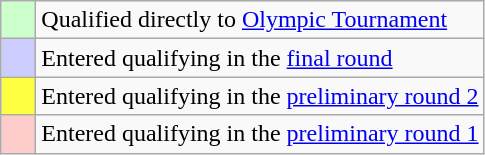<table class="wikitable">
<tr>
<td style="background: #ccffcc;">    </td>
<td>Qualified directly to <a href='#'>Olympic Tournament</a></td>
</tr>
<tr>
<td style="background: #ccccff;">    </td>
<td>Entered qualifying in the <a href='#'>final round</a></td>
</tr>
<tr>
<td style="background: #ffff42;">    </td>
<td>Entered qualifying in the <a href='#'>preliminary round 2</a></td>
</tr>
<tr>
<td style="background: #ffcccc;">    </td>
<td>Entered qualifying in the <a href='#'>preliminary round 1</a></td>
</tr>
</table>
